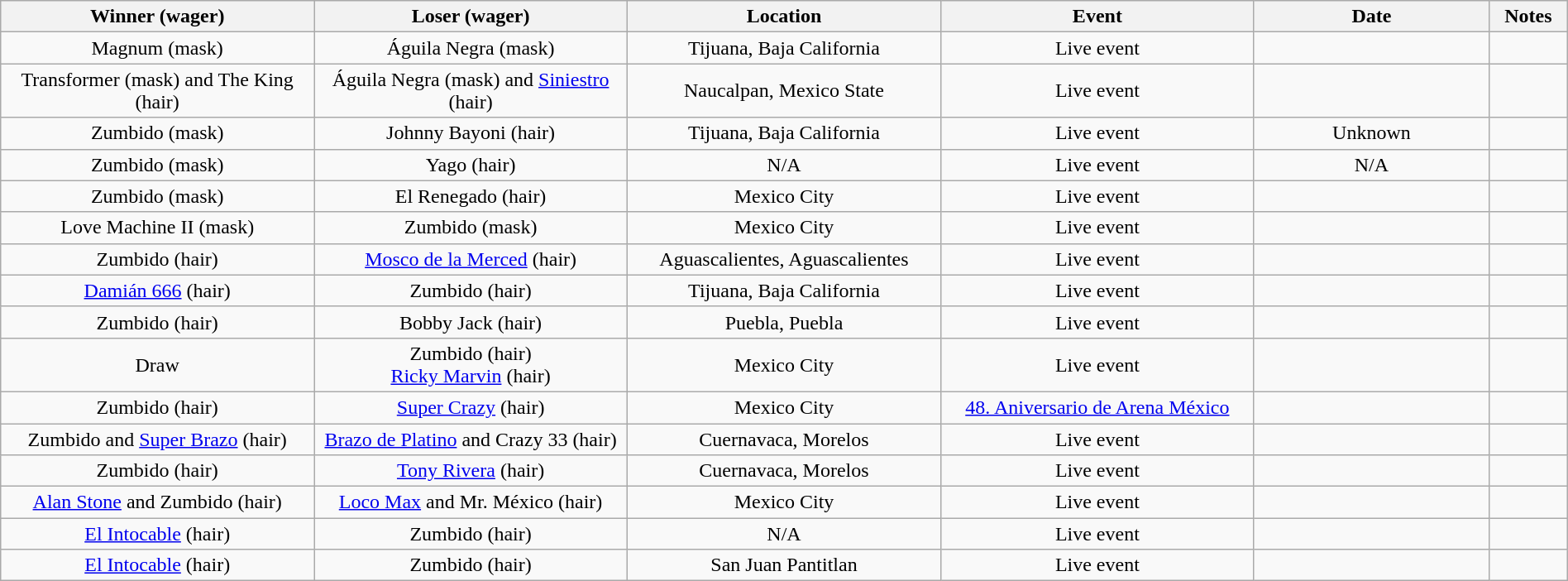<table class="wikitable sortable" width=100%  style="text-align: center">
<tr>
<th width=20% scope="col">Winner (wager)</th>
<th width=20% scope="col">Loser (wager)</th>
<th width=20% scope="col">Location</th>
<th width=20% scope="col">Event</th>
<th width=15% scope="col">Date</th>
<th class="unsortable" width=5% scope="col">Notes</th>
</tr>
<tr>
<td>Magnum (mask)</td>
<td>Águila Negra (mask)</td>
<td>Tijuana, Baja California</td>
<td>Live event</td>
<td></td>
<td> </td>
</tr>
<tr>
<td>Transformer (mask) and The King (hair)</td>
<td>Águila Negra (mask) and <a href='#'>Siniestro</a> (hair)</td>
<td>Naucalpan, Mexico State</td>
<td>Live event</td>
<td></td>
<td></td>
</tr>
<tr>
<td>Zumbido (mask)</td>
<td>Johnny Bayoni (hair)</td>
<td>Tijuana, Baja California</td>
<td>Live event</td>
<td>Unknown</td>
<td> </td>
</tr>
<tr>
<td>Zumbido (mask)</td>
<td>Yago (hair)</td>
<td>N/A</td>
<td>Live event</td>
<td>N/A</td>
<td> </td>
</tr>
<tr>
<td>Zumbido (mask)</td>
<td>El Renegado (hair)</td>
<td>Mexico City</td>
<td>Live event</td>
<td></td>
<td> </td>
</tr>
<tr>
<td>Love Machine II (mask)</td>
<td>Zumbido (mask)</td>
<td>Mexico City</td>
<td>Live event</td>
<td></td>
<td> </td>
</tr>
<tr>
<td>Zumbido (hair)</td>
<td><a href='#'>Mosco de la Merced</a> (hair)</td>
<td>Aguascalientes, Aguascalientes</td>
<td>Live event</td>
<td></td>
<td> </td>
</tr>
<tr>
<td><a href='#'>Damián 666</a> (hair)</td>
<td>Zumbido (hair)</td>
<td>Tijuana, Baja California</td>
<td>Live event</td>
<td></td>
<td></td>
</tr>
<tr>
<td>Zumbido (hair)</td>
<td>Bobby Jack (hair)</td>
<td>Puebla, Puebla</td>
<td>Live event</td>
<td></td>
<td> </td>
</tr>
<tr>
<td>Draw</td>
<td>Zumbido (hair)<br><a href='#'>Ricky Marvin</a> (hair)</td>
<td>Mexico City</td>
<td>Live event</td>
<td></td>
<td></td>
</tr>
<tr>
<td>Zumbido (hair)</td>
<td><a href='#'>Super Crazy</a> (hair)</td>
<td>Mexico City</td>
<td><a href='#'>48. Aniversario de Arena México</a></td>
<td></td>
<td></td>
</tr>
<tr>
<td>Zumbido and <a href='#'>Super Brazo</a> (hair)</td>
<td><a href='#'>Brazo de Platino</a> and Crazy 33 (hair)</td>
<td>Cuernavaca, Morelos</td>
<td>Live event</td>
<td></td>
<td> </td>
</tr>
<tr>
<td>Zumbido (hair)</td>
<td><a href='#'>Tony Rivera</a> (hair)</td>
<td>Cuernavaca, Morelos</td>
<td>Live event</td>
<td></td>
<td> </td>
</tr>
<tr>
<td><a href='#'>Alan Stone</a> and Zumbido (hair)</td>
<td><a href='#'>Loco Max</a> and Mr. México (hair)</td>
<td>Mexico City</td>
<td>Live event</td>
<td></td>
<td> </td>
</tr>
<tr>
<td><a href='#'>El Intocable</a> (hair)</td>
<td>Zumbido (hair)</td>
<td>N/A</td>
<td>Live event</td>
<td></td>
<td></td>
</tr>
<tr>
<td><a href='#'>El Intocable</a> (hair)</td>
<td>Zumbido (hair)</td>
<td>San Juan Pantitlan</td>
<td>Live event</td>
<td></td>
<td> </td>
</tr>
</table>
